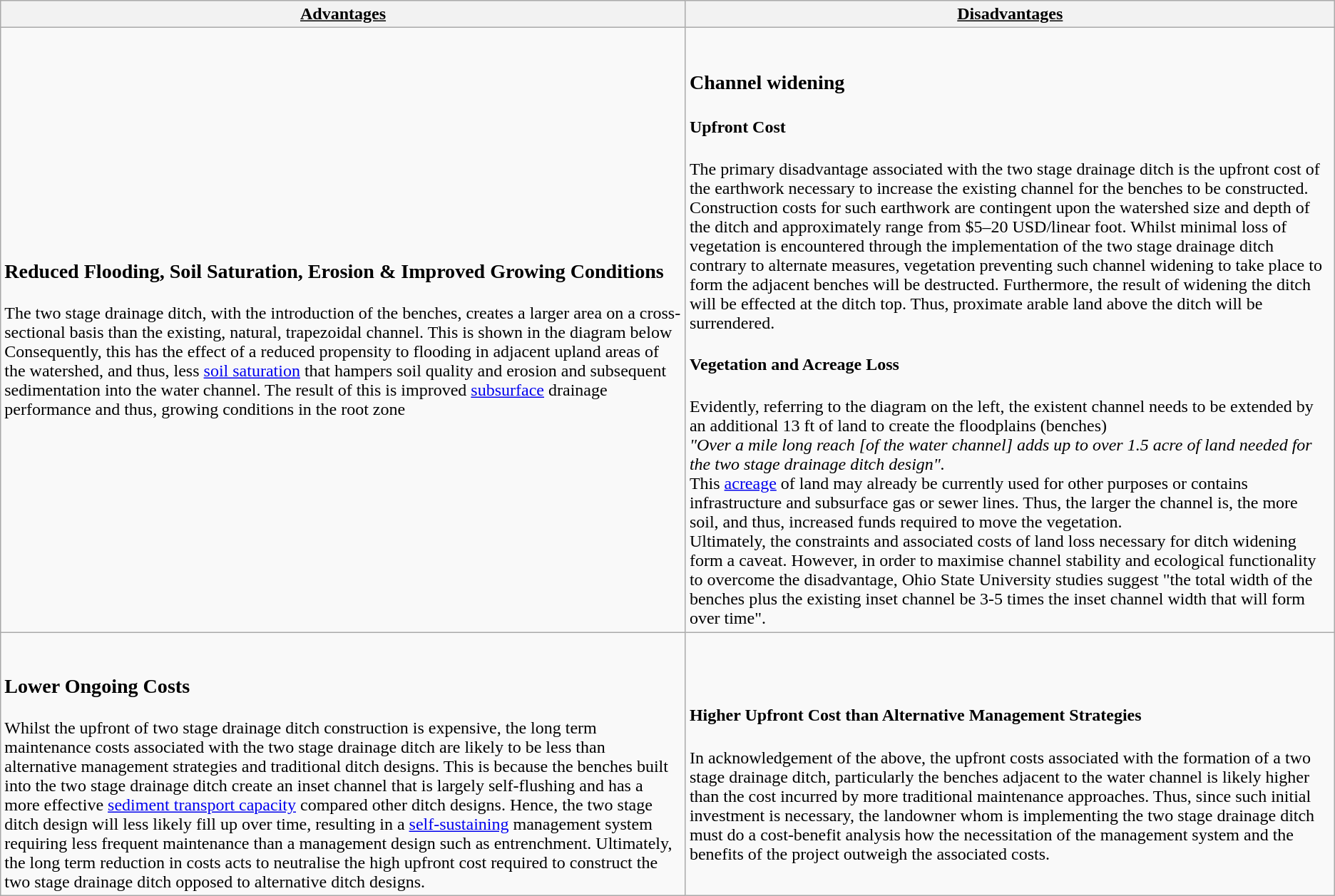<table class="wikitable">
<tr>
<th><strong><u>Advantages</u></strong></th>
<th><u>Disadvantages</u></th>
</tr>
<tr>
<td><br><h3>Reduced Flooding, Soil Saturation, Erosion & Improved Growing Conditions</h3>The two stage drainage ditch, with the introduction of the benches, creates a larger area on a cross-sectional basis than the existing, natural, trapezoidal channel. This is shown in the diagram below Consequently, this has the effect of a reduced propensity to flooding in adjacent upland areas of the watershed, and thus, less <a href='#'>soil saturation</a> that hampers soil quality and erosion and subsequent sedimentation into the water channel.   The result of this is improved <a href='#'>subsurface</a> drainage performance and thus, growing conditions in the root zone<br><br></td>
<td><br><h3>Channel widening</h3><h4>Upfront Cost</h4>The primary disadvantage associated with the two stage drainage ditch is the upfront cost of the earthwork necessary to increase the existing channel for the benches to be constructed. Construction costs for such earthwork are contingent upon the watershed size and depth of the ditch and approximately range from $5–20 USD/linear foot. Whilst minimal loss of vegetation is encountered through the implementation of the two stage drainage ditch contrary to alternate measures, vegetation preventing such channel widening to take place to form the adjacent benches will be destructed. Furthermore, the result of widening the ditch will be effected at the ditch top. Thus, proximate arable land above the ditch will be surrendered.<h4>Vegetation and Acreage Loss</h4>Evidently, referring to the diagram on the left, the existent channel needs to be extended by an additional 13 ft of land to create the floodplains (benches)<br><em>"Over a mile long reach [of the water channel]  adds up to over 1.5 acre of land needed for the two stage drainage ditch design".</em><br>This <a href='#'>acreage</a> of land may already be currently used for other purposes or contains infrastructure and subsurface gas or sewer lines. Thus, the larger the channel is, the more soil, and thus, increased funds required to move the vegetation.<br>Ultimately, the constraints and associated costs of land loss necessary for ditch widening form a caveat. However, in order to maximise channel stability and ecological functionality to overcome the disadvantage, Ohio State University studies suggest "the total width of the benches plus the existing inset channel be 3-5 times the inset channel width that will form over time".<br></td>
</tr>
<tr>
<td><br><h3>Lower Ongoing Costs</h3>Whilst the upfront of two stage drainage ditch construction is expensive, the long term maintenance costs associated with the two stage drainage ditch are likely to be less than alternative management strategies and traditional ditch designs. This is because the benches built into the two stage drainage ditch create an inset channel that is largely self-flushing and has a more effective <a href='#'>sediment transport capacity</a> compared other ditch designs. Hence, the two stage ditch design will less likely fill up over time, resulting in a <a href='#'>self-sustaining</a> management system requiring less frequent maintenance than a management design such as entrenchment. Ultimately, the long term reduction in costs acts to neutralise the high upfront cost required to construct the two stage drainage ditch opposed to alternative ditch designs.</td>
<td><br><h4>Higher Upfront Cost than Alternative Management Strategies</h4>In acknowledgement of the above, the upfront costs associated with the formation of a two stage drainage ditch, particularly the benches adjacent to the water channel is likely higher than the cost incurred by more traditional maintenance approaches. Thus, since such initial investment is necessary, the landowner whom is implementing the two stage drainage ditch must do a cost-benefit analysis how the necessitation of the management system and the benefits of the project outweigh the associated costs.<br></td>
</tr>
</table>
